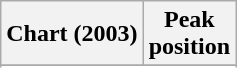<table class="wikitable plainrowheaders sortable" style="text-align:center;">
<tr>
<th>Chart (2003)</th>
<th>Peak<br>position</th>
</tr>
<tr>
</tr>
<tr>
</tr>
<tr>
</tr>
<tr>
</tr>
</table>
